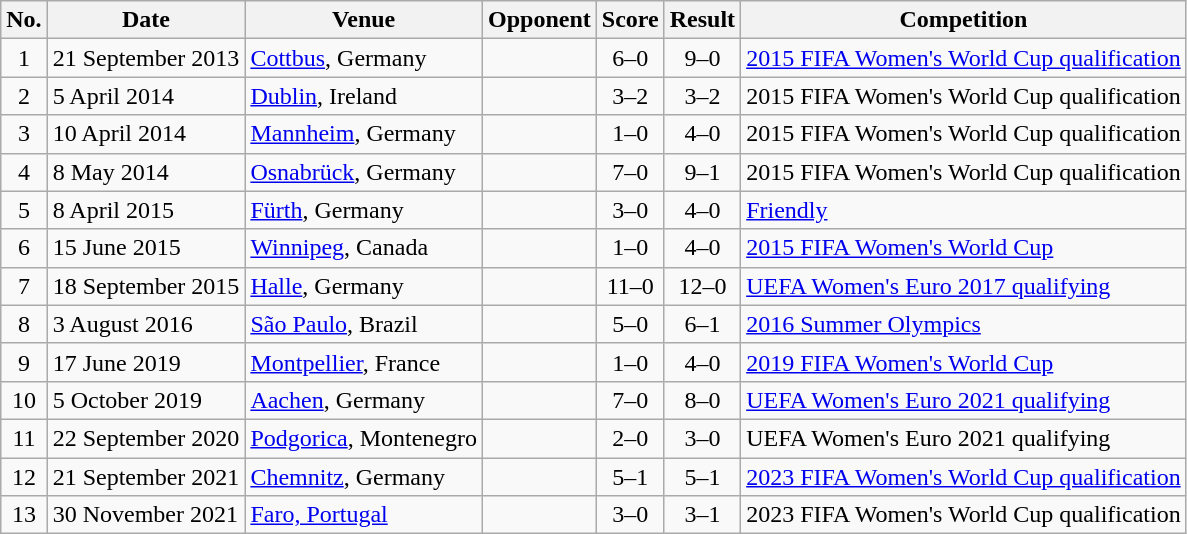<table class="wikitable sortable">
<tr>
<th scope="col">No.</th>
<th scope="col">Date</th>
<th scope="col">Venue</th>
<th scope="col">Opponent</th>
<th scope="col">Score</th>
<th scope="col">Result</th>
<th scope="col">Competition</th>
</tr>
<tr>
<td align="center">1</td>
<td>21 September 2013</td>
<td><a href='#'>Cottbus</a>, Germany</td>
<td></td>
<td align="center">6–0</td>
<td align="center">9–0</td>
<td><a href='#'>2015 FIFA Women's World Cup qualification</a></td>
</tr>
<tr>
<td align="center">2</td>
<td>5 April 2014</td>
<td><a href='#'>Dublin</a>, Ireland</td>
<td></td>
<td align="center">3–2</td>
<td align="center">3–2</td>
<td>2015 FIFA Women's World Cup qualification</td>
</tr>
<tr>
<td align="center">3</td>
<td>10 April 2014</td>
<td><a href='#'>Mannheim</a>, Germany</td>
<td></td>
<td align="center">1–0</td>
<td align="center">4–0</td>
<td>2015 FIFA Women's World Cup qualification</td>
</tr>
<tr>
<td align="center">4</td>
<td>8 May 2014</td>
<td><a href='#'>Osnabrück</a>, Germany</td>
<td></td>
<td align="center">7–0</td>
<td align="center">9–1</td>
<td>2015 FIFA Women's World Cup qualification</td>
</tr>
<tr>
<td align="center">5</td>
<td>8 April 2015</td>
<td><a href='#'>Fürth</a>, Germany</td>
<td></td>
<td align="center">3–0</td>
<td align="center">4–0</td>
<td><a href='#'>Friendly</a></td>
</tr>
<tr>
<td align="center">6</td>
<td>15 June 2015</td>
<td><a href='#'>Winnipeg</a>, Canada</td>
<td></td>
<td align="center">1–0</td>
<td align="center">4–0</td>
<td><a href='#'>2015 FIFA Women's World Cup</a></td>
</tr>
<tr>
<td align="center">7</td>
<td>18 September 2015</td>
<td><a href='#'>Halle</a>, Germany</td>
<td></td>
<td align="center">11–0</td>
<td align="center">12–0</td>
<td><a href='#'>UEFA Women's Euro 2017 qualifying</a></td>
</tr>
<tr>
<td align="center">8</td>
<td>3 August 2016</td>
<td><a href='#'>São Paulo</a>, Brazil</td>
<td></td>
<td align="center">5–0</td>
<td align="center">6–1</td>
<td><a href='#'>2016 Summer Olympics</a></td>
</tr>
<tr>
<td align="center">9</td>
<td>17 June 2019</td>
<td><a href='#'>Montpellier</a>, France</td>
<td></td>
<td align="center">1–0</td>
<td align="center">4–0</td>
<td><a href='#'>2019 FIFA Women's World Cup</a></td>
</tr>
<tr>
<td align="center">10</td>
<td>5 October 2019</td>
<td><a href='#'>Aachen</a>, Germany</td>
<td></td>
<td align="center">7–0</td>
<td align="center">8–0</td>
<td><a href='#'>UEFA Women's Euro 2021 qualifying</a></td>
</tr>
<tr>
<td align="center">11</td>
<td>22 September 2020</td>
<td><a href='#'>Podgorica</a>, Montenegro</td>
<td></td>
<td align="center">2–0</td>
<td align="center">3–0</td>
<td>UEFA Women's Euro 2021 qualifying</td>
</tr>
<tr>
<td align="center">12</td>
<td>21 September 2021</td>
<td><a href='#'>Chemnitz</a>, Germany</td>
<td></td>
<td align="center">5–1</td>
<td align="center">5–1</td>
<td><a href='#'>2023 FIFA Women's World Cup qualification</a></td>
</tr>
<tr>
<td align="center">13</td>
<td>30 November 2021</td>
<td><a href='#'>Faro, Portugal</a></td>
<td></td>
<td align="center">3–0</td>
<td align="center">3–1</td>
<td>2023 FIFA Women's World Cup qualification</td>
</tr>
</table>
